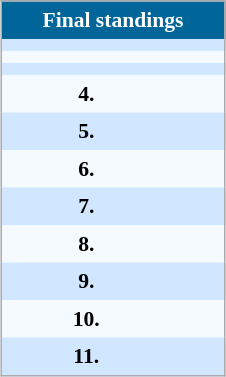<table align=center cellpadding="4" cellspacing="0" style="background: #f9f9f9; border: 1px #aaa solid; border-collapse: collapse; font-size: 90%;" width=150>
<tr align=center bgcolor=#006699 style="color:white;">
<th width=100% colspan=2>Final standings</th>
</tr>
<tr align=center bgcolor=#D0E7FF>
<td></td>
<td align=left></td>
</tr>
<tr align=center bgcolor=#f5faff>
<td></td>
<td align=left></td>
</tr>
<tr align=center bgcolor=#D0E7FF>
<td></td>
<td align=left></td>
</tr>
<tr align=center bgcolor=#f5faff>
<td><strong>4.</strong></td>
<td align=left></td>
</tr>
<tr align=center bgcolor=#D0E7FF>
<td><strong>5.</strong></td>
<td align=left></td>
</tr>
<tr align=center bgcolor=#f5faff>
<td><strong>6.</strong></td>
<td align=left></td>
</tr>
<tr align=center bgcolor=#D0E7FF>
<td><strong>7.</strong></td>
<td align=left></td>
</tr>
<tr align=center bgcolor=#f5faff>
<td><strong>8.</strong></td>
<td align=left></td>
</tr>
<tr align=center bgcolor=#D0E7FF>
<td><strong>9.</strong></td>
<td align=left></td>
</tr>
<tr align=center bgcolor=#f5faff>
<td><strong>10.</strong></td>
<td align=left></td>
</tr>
<tr align=center bgcolor=#D0E7FF>
<td><strong>11.</strong></td>
<td align=left></td>
</tr>
</table>
